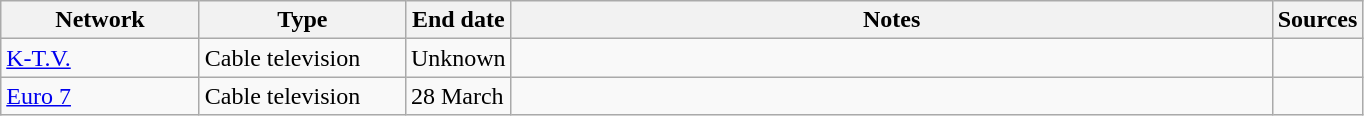<table class="wikitable">
<tr>
<th style="text-align:center; width:125px">Network</th>
<th style="text-align:center; width:130px">Type</th>
<th style="text-align:center; width:60px">End date</th>
<th style="text-align:center; width:500px">Notes</th>
<th style="text-align:center; width:30px">Sources</th>
</tr>
<tr>
<td><a href='#'>K-T.V.</a></td>
<td>Cable television</td>
<td>Unknown</td>
<td></td>
<td></td>
</tr>
<tr>
<td><a href='#'>Euro 7</a></td>
<td>Cable television</td>
<td>28 March</td>
<td></td>
<td></td>
</tr>
</table>
